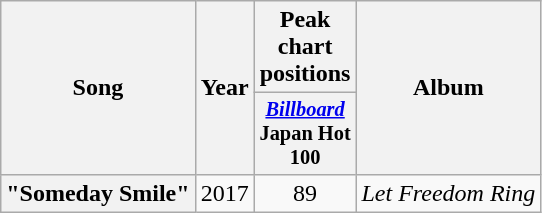<table class="wikitable plainrowheaders" style="text-align:center;">
<tr>
<th scope="col" rowspan="2">Song</th>
<th scope="col" rowspan="2">Year</th>
<th scope="col" colspan="1">Peak chart positions</th>
<th scope="col" rowspan="2">Album</th>
</tr>
<tr>
<th style="width:3em;font-size:85%"><em><a href='#'>Billboard</a></em> Japan Hot 100</th>
</tr>
<tr>
<th scope="row">"Someday Smile"</th>
<td>2017</td>
<td>89</td>
<td><em>Let Freedom Ring</em></td>
</tr>
</table>
